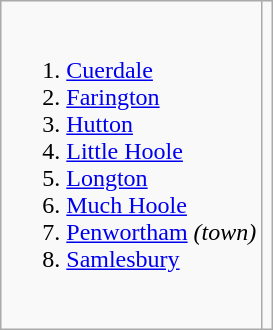<table class="wikitable">
<tr>
<td><br><ol><li><a href='#'>Cuerdale</a></li><li><a href='#'>Farington</a></li><li><a href='#'>Hutton</a></li><li><a href='#'>Little Hoole</a></li><li><a href='#'>Longton</a></li><li><a href='#'>Much Hoole</a></li><li><a href='#'>Penwortham</a> <em>(town)</em></li><li><a href='#'>Samlesbury</a><br><br></li></ol></td>
<td></td>
</tr>
</table>
